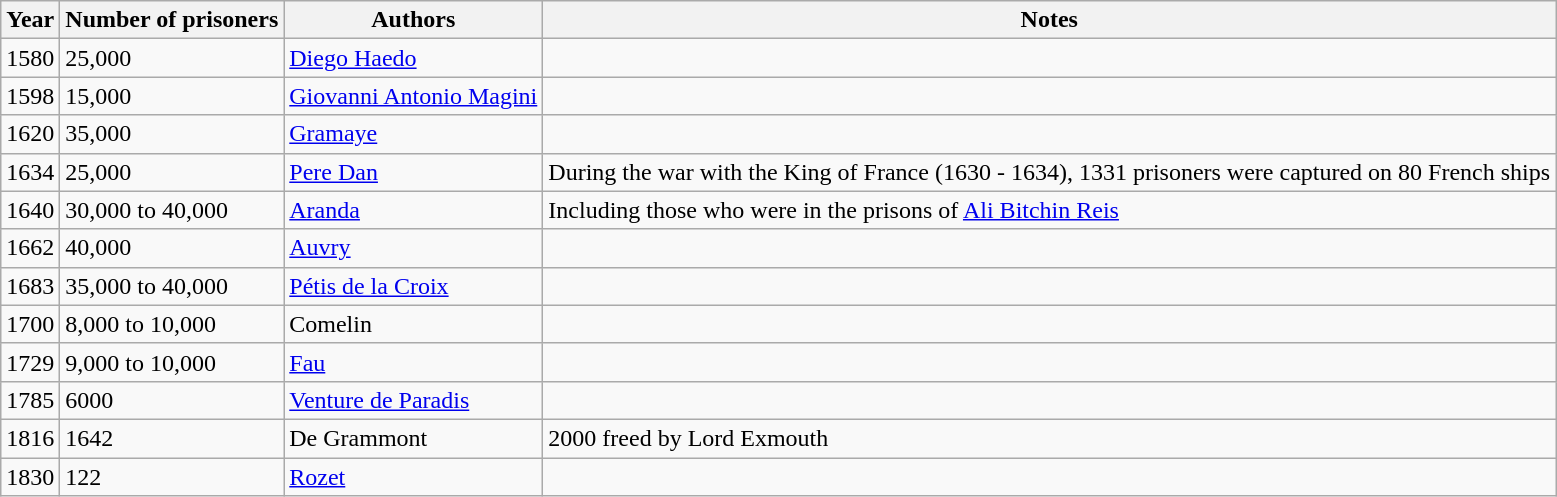<table class="wikitable sortable">
<tr>
<th>Year</th>
<th>Number of prisoners</th>
<th>Authors</th>
<th>Notes</th>
</tr>
<tr>
<td>1580</td>
<td>25,000</td>
<td><a href='#'>Diego Haedo</a></td>
<td></td>
</tr>
<tr>
<td>1598</td>
<td>15,000</td>
<td><a href='#'>Giovanni Antonio Magini</a></td>
<td></td>
</tr>
<tr>
<td>1620</td>
<td>35,000</td>
<td><a href='#'>Gramaye</a></td>
<td></td>
</tr>
<tr>
<td>1634</td>
<td>25,000</td>
<td><a href='#'>Pere Dan</a></td>
<td>During the war with the King of France (1630 - 1634), 1331 prisoners were captured on 80 French ships</td>
</tr>
<tr>
<td>1640</td>
<td>30,000 to 40,000</td>
<td><a href='#'>Aranda</a></td>
<td>Including those who were in the prisons of <a href='#'>Ali Bitchin Reis</a></td>
</tr>
<tr>
<td>1662</td>
<td>40,000</td>
<td><a href='#'>Auvry</a></td>
<td></td>
</tr>
<tr>
<td>1683</td>
<td>35,000 to 40,000</td>
<td><a href='#'>Pétis de la Croix</a></td>
<td></td>
</tr>
<tr>
<td>1700</td>
<td>8,000 to 10,000</td>
<td>Comelin</td>
<td></td>
</tr>
<tr>
<td>1729</td>
<td>9,000 to 10,000</td>
<td><a href='#'>Fau</a></td>
<td></td>
</tr>
<tr>
<td>1785</td>
<td>6000</td>
<td><a href='#'>Venture de Paradis</a></td>
<td></td>
</tr>
<tr>
<td>1816</td>
<td>1642</td>
<td>De Grammont</td>
<td>2000 freed by Lord Exmouth</td>
</tr>
<tr>
<td>1830</td>
<td>122</td>
<td><a href='#'>Rozet</a></td>
<td></td>
</tr>
</table>
